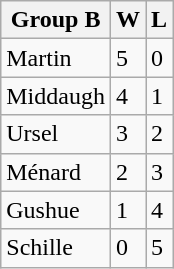<table class="wikitable">
<tr>
<th>Group B</th>
<th>W</th>
<th>L</th>
</tr>
<tr>
<td> Martin</td>
<td>5</td>
<td>0</td>
</tr>
<tr>
<td> Middaugh</td>
<td>4</td>
<td>1</td>
</tr>
<tr>
<td> Ursel</td>
<td>3</td>
<td>2</td>
</tr>
<tr>
<td> Ménard</td>
<td>2</td>
<td>3</td>
</tr>
<tr>
<td> Gushue</td>
<td>1</td>
<td>4</td>
</tr>
<tr>
<td> Schille</td>
<td>0</td>
<td>5</td>
</tr>
</table>
